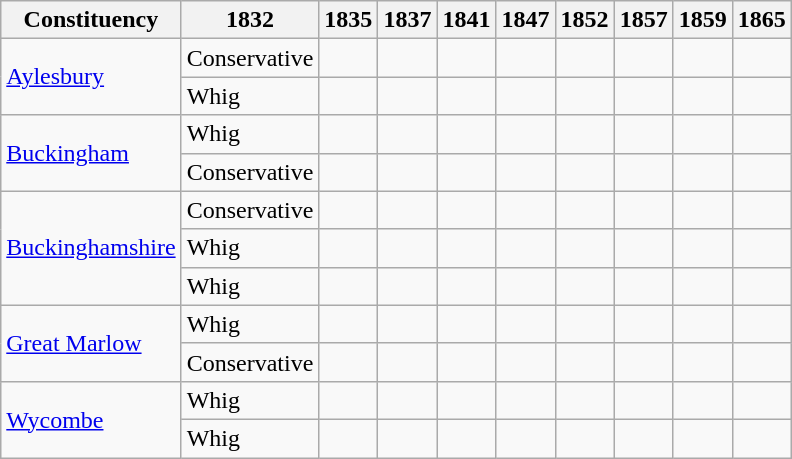<table class=wikitable sortable>
<tr>
<th>Constituency</th>
<th>1832</th>
<th>1835</th>
<th>1837</th>
<th>1841</th>
<th>1847</th>
<th>1852</th>
<th>1857</th>
<th>1859</th>
<th>1865</th>
</tr>
<tr>
<td rowspan=2><a href='#'>Aylesbury</a></td>
<td bgcolor=>Conservative</td>
<td></td>
<td></td>
<td></td>
<td></td>
<td></td>
<td></td>
<td></td>
<td></td>
</tr>
<tr>
<td bgcolor=>Whig</td>
<td></td>
<td></td>
<td></td>
<td></td>
<td></td>
<td></td>
<td></td>
<td></td>
</tr>
<tr>
<td rowspan=2><a href='#'>Buckingham</a></td>
<td bgcolor=>Whig</td>
<td></td>
<td></td>
<td></td>
<td></td>
<td></td>
<td></td>
<td></td>
<td></td>
</tr>
<tr>
<td bgcolor=>Conservative</td>
<td></td>
<td></td>
<td></td>
<td></td>
<td></td>
<td></td>
<td></td>
<td></td>
</tr>
<tr>
<td rowspan=3><a href='#'>Buckinghamshire</a></td>
<td bgcolor=>Conservative</td>
<td></td>
<td></td>
<td></td>
<td></td>
<td></td>
<td></td>
<td></td>
<td></td>
</tr>
<tr>
<td bgcolor=>Whig</td>
<td></td>
<td></td>
<td></td>
<td></td>
<td></td>
<td></td>
<td></td>
<td></td>
</tr>
<tr>
<td bgcolor=>Whig</td>
<td></td>
<td></td>
<td></td>
<td></td>
<td></td>
<td></td>
<td></td>
<td></td>
</tr>
<tr>
<td rowspan=2><a href='#'>Great Marlow</a></td>
<td bgcolor=>Whig</td>
<td></td>
<td></td>
<td></td>
<td></td>
<td></td>
<td></td>
<td></td>
<td></td>
</tr>
<tr>
<td bgcolor=>Conservative</td>
<td></td>
<td></td>
<td></td>
<td></td>
<td></td>
<td></td>
<td></td>
<td></td>
</tr>
<tr>
<td rowspan=2><a href='#'>Wycombe</a></td>
<td bgcolor=>Whig</td>
<td></td>
<td></td>
<td></td>
<td></td>
<td></td>
<td></td>
<td></td>
<td></td>
</tr>
<tr>
<td bgcolor=>Whig</td>
<td></td>
<td></td>
<td></td>
<td></td>
<td></td>
<td></td>
<td></td>
<td></td>
</tr>
</table>
